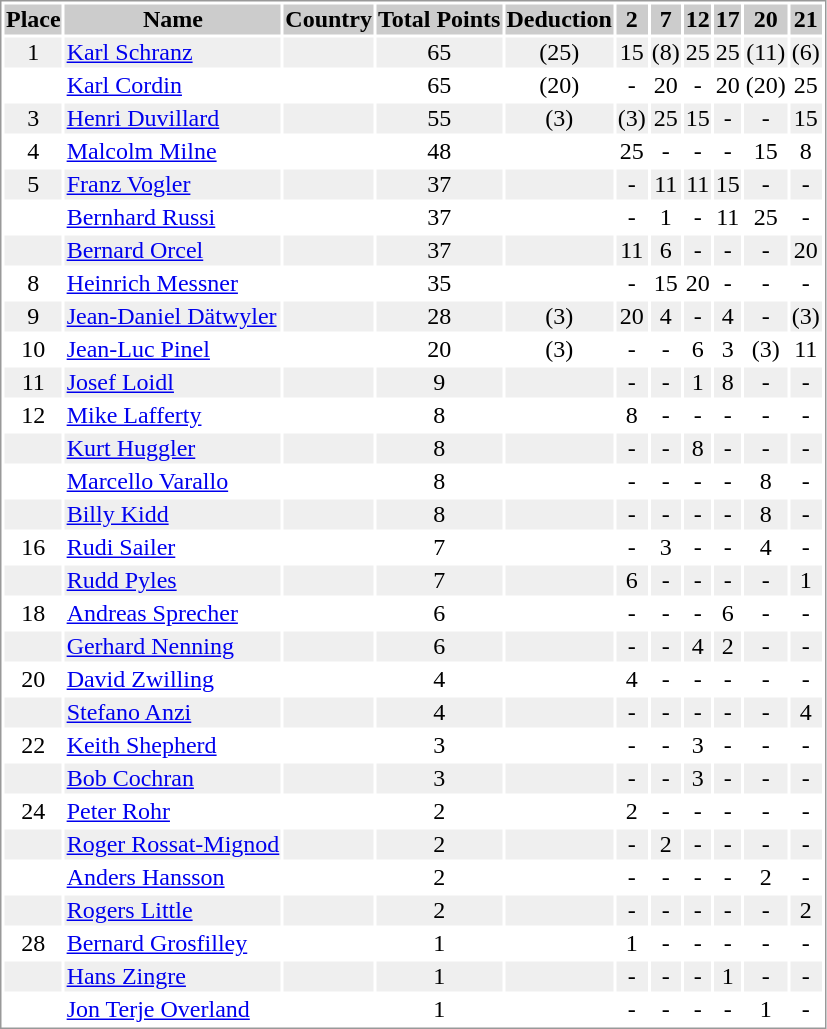<table border="0" style="border: 1px solid #999; background-color:#FFFFFF; text-align:center">
<tr align="center" bgcolor="#CCCCCC">
<th>Place</th>
<th>Name</th>
<th>Country</th>
<th>Total Points</th>
<th>Deduction</th>
<th>2</th>
<th>7</th>
<th>12</th>
<th>17</th>
<th>20</th>
<th>21</th>
</tr>
<tr bgcolor="#EFEFEF">
<td>1</td>
<td align="left"><a href='#'>Karl Schranz</a></td>
<td align="left"></td>
<td>65</td>
<td>(25)</td>
<td>15</td>
<td>(8)</td>
<td>25</td>
<td>25</td>
<td>(11)</td>
<td>(6)</td>
</tr>
<tr>
<td></td>
<td align="left"><a href='#'>Karl Cordin</a></td>
<td align="left"></td>
<td>65</td>
<td>(20)</td>
<td>-</td>
<td>20</td>
<td>-</td>
<td>20</td>
<td>(20)</td>
<td>25</td>
</tr>
<tr bgcolor="#EFEFEF">
<td>3</td>
<td align="left"><a href='#'>Henri Duvillard</a></td>
<td align="left"></td>
<td>55</td>
<td>(3)</td>
<td>(3)</td>
<td>25</td>
<td>15</td>
<td>-</td>
<td>-</td>
<td>15</td>
</tr>
<tr>
<td>4</td>
<td align="left"><a href='#'>Malcolm Milne</a></td>
<td align="left"></td>
<td>48</td>
<td></td>
<td>25</td>
<td>-</td>
<td>-</td>
<td>-</td>
<td>15</td>
<td>8</td>
</tr>
<tr bgcolor="#EFEFEF">
<td>5</td>
<td align="left"><a href='#'>Franz Vogler</a></td>
<td align="left"></td>
<td>37</td>
<td></td>
<td>-</td>
<td>11</td>
<td>11</td>
<td>15</td>
<td>-</td>
<td>-</td>
</tr>
<tr>
<td></td>
<td align="left"><a href='#'>Bernhard Russi</a></td>
<td align="left"></td>
<td>37</td>
<td></td>
<td>-</td>
<td>1</td>
<td>-</td>
<td>11</td>
<td>25</td>
<td>-</td>
</tr>
<tr bgcolor="#EFEFEF">
<td></td>
<td align="left"><a href='#'>Bernard Orcel</a></td>
<td align="left"></td>
<td>37</td>
<td></td>
<td>11</td>
<td>6</td>
<td>-</td>
<td>-</td>
<td>-</td>
<td>20</td>
</tr>
<tr>
<td>8</td>
<td align="left"><a href='#'>Heinrich Messner</a></td>
<td align="left"></td>
<td>35</td>
<td></td>
<td>-</td>
<td>15</td>
<td>20</td>
<td>-</td>
<td>-</td>
<td>-</td>
</tr>
<tr bgcolor="#EFEFEF">
<td>9</td>
<td align="left"><a href='#'>Jean-Daniel Dätwyler</a></td>
<td align="left"></td>
<td>28</td>
<td>(3)</td>
<td>20</td>
<td>4</td>
<td>-</td>
<td>4</td>
<td>-</td>
<td>(3)</td>
</tr>
<tr>
<td>10</td>
<td align="left"><a href='#'>Jean-Luc Pinel</a></td>
<td align="left"></td>
<td>20</td>
<td>(3)</td>
<td>-</td>
<td>-</td>
<td>6</td>
<td>3</td>
<td>(3)</td>
<td>11</td>
</tr>
<tr bgcolor="#EFEFEF">
<td>11</td>
<td align="left"><a href='#'>Josef Loidl</a></td>
<td align="left"></td>
<td>9</td>
<td></td>
<td>-</td>
<td>-</td>
<td>1</td>
<td>8</td>
<td>-</td>
<td>-</td>
</tr>
<tr>
<td>12</td>
<td align="left"><a href='#'>Mike Lafferty</a></td>
<td align="left"></td>
<td>8</td>
<td></td>
<td>8</td>
<td>-</td>
<td>-</td>
<td>-</td>
<td>-</td>
<td>-</td>
</tr>
<tr bgcolor="#EFEFEF">
<td></td>
<td align="left"><a href='#'>Kurt Huggler</a></td>
<td align="left"></td>
<td>8</td>
<td></td>
<td>-</td>
<td>-</td>
<td>8</td>
<td>-</td>
<td>-</td>
<td>-</td>
</tr>
<tr>
<td></td>
<td align="left"><a href='#'>Marcello Varallo</a></td>
<td align="left"></td>
<td>8</td>
<td></td>
<td>-</td>
<td>-</td>
<td>-</td>
<td>-</td>
<td>8</td>
<td>-</td>
</tr>
<tr bgcolor="#EFEFEF">
<td></td>
<td align="left"><a href='#'>Billy Kidd</a></td>
<td align="left"></td>
<td>8</td>
<td></td>
<td>-</td>
<td>-</td>
<td>-</td>
<td>-</td>
<td>8</td>
<td>-</td>
</tr>
<tr>
<td>16</td>
<td align="left"><a href='#'>Rudi Sailer</a></td>
<td align="left"></td>
<td>7</td>
<td></td>
<td>-</td>
<td>3</td>
<td>-</td>
<td>-</td>
<td>4</td>
<td>-</td>
</tr>
<tr bgcolor="#EFEFEF">
<td></td>
<td align="left"><a href='#'>Rudd Pyles</a></td>
<td align="left"></td>
<td>7</td>
<td></td>
<td>6</td>
<td>-</td>
<td>-</td>
<td>-</td>
<td>-</td>
<td>1</td>
</tr>
<tr>
<td>18</td>
<td align="left"><a href='#'>Andreas Sprecher</a></td>
<td align="left"></td>
<td>6</td>
<td></td>
<td>-</td>
<td>-</td>
<td>-</td>
<td>6</td>
<td>-</td>
<td>-</td>
</tr>
<tr bgcolor="#EFEFEF">
<td></td>
<td align="left"><a href='#'>Gerhard Nenning</a></td>
<td align="left"></td>
<td>6</td>
<td></td>
<td>-</td>
<td>-</td>
<td>4</td>
<td>2</td>
<td>-</td>
<td>-</td>
</tr>
<tr>
<td>20</td>
<td align="left"><a href='#'>David Zwilling</a></td>
<td align="left"></td>
<td>4</td>
<td></td>
<td>4</td>
<td>-</td>
<td>-</td>
<td>-</td>
<td>-</td>
<td>-</td>
</tr>
<tr bgcolor="#EFEFEF">
<td></td>
<td align="left"><a href='#'>Stefano Anzi</a></td>
<td align="left"></td>
<td>4</td>
<td></td>
<td>-</td>
<td>-</td>
<td>-</td>
<td>-</td>
<td>-</td>
<td>4</td>
</tr>
<tr>
<td>22</td>
<td align="left"><a href='#'>Keith Shepherd</a></td>
<td align="left"></td>
<td>3</td>
<td></td>
<td>-</td>
<td>-</td>
<td>3</td>
<td>-</td>
<td>-</td>
<td>-</td>
</tr>
<tr bgcolor="#EFEFEF">
<td></td>
<td align="left"><a href='#'>Bob Cochran</a></td>
<td align="left"></td>
<td>3</td>
<td></td>
<td>-</td>
<td>-</td>
<td>3</td>
<td>-</td>
<td>-</td>
<td>-</td>
</tr>
<tr>
<td>24</td>
<td align="left"><a href='#'>Peter Rohr</a></td>
<td align="left"></td>
<td>2</td>
<td></td>
<td>2</td>
<td>-</td>
<td>-</td>
<td>-</td>
<td>-</td>
<td>-</td>
</tr>
<tr bgcolor="#EFEFEF">
<td></td>
<td align="left"><a href='#'>Roger Rossat-Mignod</a></td>
<td align="left"></td>
<td>2</td>
<td></td>
<td>-</td>
<td>2</td>
<td>-</td>
<td>-</td>
<td>-</td>
<td>-</td>
</tr>
<tr>
<td></td>
<td align="left"><a href='#'>Anders Hansson</a></td>
<td align="left"></td>
<td>2</td>
<td></td>
<td>-</td>
<td>-</td>
<td>-</td>
<td>-</td>
<td>2</td>
<td>-</td>
</tr>
<tr bgcolor="#EFEFEF">
<td></td>
<td align="left"><a href='#'>Rogers Little</a></td>
<td align="left"></td>
<td>2</td>
<td></td>
<td>-</td>
<td>-</td>
<td>-</td>
<td>-</td>
<td>-</td>
<td>2</td>
</tr>
<tr>
<td>28</td>
<td align="left"><a href='#'>Bernard Grosfilley</a></td>
<td align="left"></td>
<td>1</td>
<td></td>
<td>1</td>
<td>-</td>
<td>-</td>
<td>-</td>
<td>-</td>
<td>-</td>
</tr>
<tr bgcolor="#EFEFEF">
<td></td>
<td align="left"><a href='#'>Hans Zingre</a></td>
<td align="left"></td>
<td>1</td>
<td></td>
<td>-</td>
<td>-</td>
<td>-</td>
<td>1</td>
<td>-</td>
<td>-</td>
</tr>
<tr>
<td></td>
<td align="left"><a href='#'>Jon Terje Overland</a></td>
<td align="left"></td>
<td>1</td>
<td></td>
<td>-</td>
<td>-</td>
<td>-</td>
<td>-</td>
<td>1</td>
<td>-</td>
</tr>
</table>
